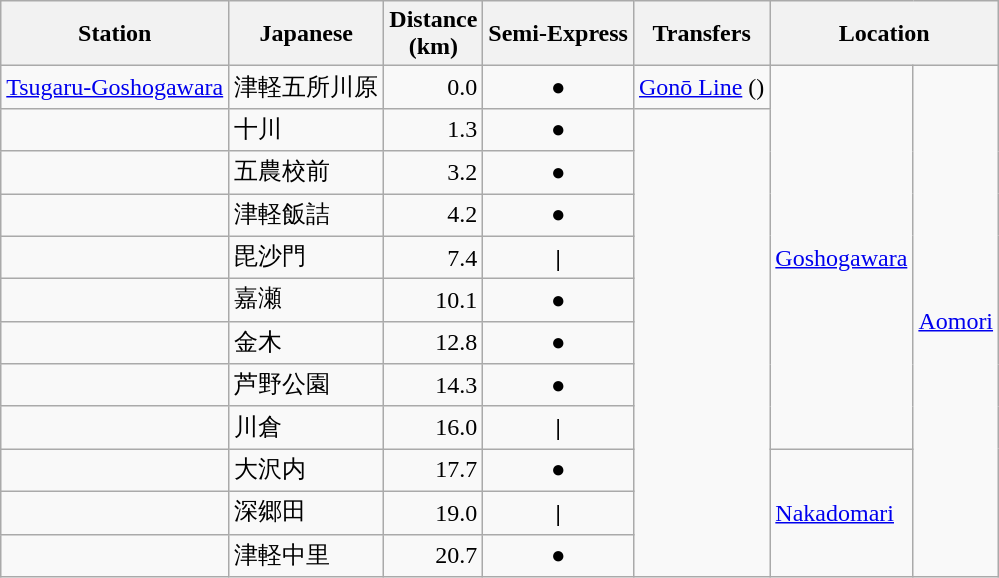<table class="wikitable">
<tr>
<th>Station</th>
<th>Japanese</th>
<th>Distance<br>(km)</th>
<th>Semi-Express</th>
<th>Transfers</th>
<th colspan="2">Location</th>
</tr>
<tr>
<td><a href='#'>Tsugaru-Goshogawara</a></td>
<td>津軽五所川原</td>
<td style="text-align:right;">0.0</td>
<td style="text-align:center;">●</td>
<td><a href='#'>Gonō Line</a> ()</td>
<td rowspan="9"><a href='#'>Goshogawara</a></td>
<td rowspan="12"><a href='#'>Aomori</a></td>
</tr>
<tr>
<td></td>
<td>十川</td>
<td style="text-align:right;">1.3</td>
<td style="text-align:center;">●</td>
<td rowspan="11"> </td>
</tr>
<tr>
<td></td>
<td>五農校前</td>
<td style="text-align:right;">3.2</td>
<td style="text-align:center;">●</td>
</tr>
<tr>
<td></td>
<td>津軽飯詰</td>
<td style="text-align:right;">4.2</td>
<td style="text-align:center;">●</td>
</tr>
<tr>
<td></td>
<td>毘沙門</td>
<td style="text-align:right;">7.4</td>
<td style="text-align:center;"><strong>|</strong></td>
</tr>
<tr>
<td></td>
<td>嘉瀬</td>
<td style="text-align:right;">10.1</td>
<td style="text-align:center;">●</td>
</tr>
<tr>
<td></td>
<td>金木</td>
<td style="text-align:right;">12.8</td>
<td style="text-align:center;">●</td>
</tr>
<tr>
<td></td>
<td>芦野公園</td>
<td style="text-align:right;">14.3</td>
<td style="text-align:center;">●</td>
</tr>
<tr>
<td></td>
<td>川倉</td>
<td style="text-align:right;">16.0</td>
<td style="text-align:center;"><strong>|</strong></td>
</tr>
<tr>
<td></td>
<td>大沢内</td>
<td style="text-align:right;">17.7</td>
<td style="text-align:center;">●</td>
<td rowspan="3"><a href='#'>Nakadomari</a></td>
</tr>
<tr>
<td></td>
<td>深郷田</td>
<td style="text-align:right;">19.0</td>
<td style="text-align:center;"><strong>|</strong></td>
</tr>
<tr>
<td></td>
<td>津軽中里</td>
<td style="text-align:right;">20.7</td>
<td style="text-align:center;">●</td>
</tr>
</table>
